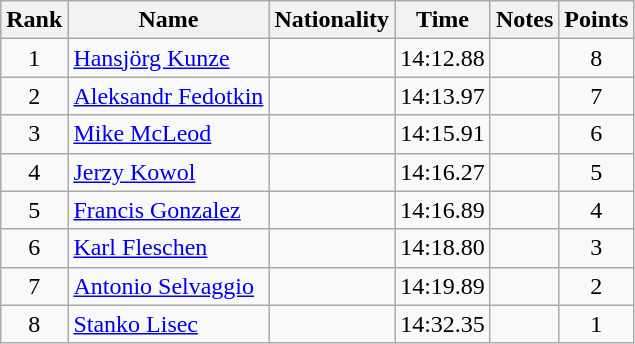<table class="wikitable sortable" style="text-align:center">
<tr>
<th>Rank</th>
<th>Name</th>
<th>Nationality</th>
<th>Time</th>
<th>Notes</th>
<th>Points</th>
</tr>
<tr>
<td>1</td>
<td align=left><a href='#'>Hansjörg Kunze</a></td>
<td align=left></td>
<td>14:12.88</td>
<td></td>
<td>8</td>
</tr>
<tr>
<td>2</td>
<td align=left><a href='#'>Aleksandr Fedotkin</a></td>
<td align=left></td>
<td>14:13.97</td>
<td></td>
<td>7</td>
</tr>
<tr>
<td>3</td>
<td align=left><a href='#'>Mike McLeod</a></td>
<td align=left></td>
<td>14:15.91</td>
<td></td>
<td>6</td>
</tr>
<tr>
<td>4</td>
<td align=left><a href='#'>Jerzy Kowol</a></td>
<td align=left></td>
<td>14:16.27</td>
<td></td>
<td>5</td>
</tr>
<tr>
<td>5</td>
<td align=left><a href='#'>Francis Gonzalez</a></td>
<td align=left></td>
<td>14:16.89</td>
<td></td>
<td>4</td>
</tr>
<tr>
<td>6</td>
<td align=left><a href='#'>Karl Fleschen</a></td>
<td align=left></td>
<td>14:18.80</td>
<td></td>
<td>3</td>
</tr>
<tr>
<td>7</td>
<td align=left><a href='#'>Antonio Selvaggio</a></td>
<td align=left></td>
<td>14:19.89</td>
<td></td>
<td>2</td>
</tr>
<tr>
<td>8</td>
<td align=left><a href='#'>Stanko Lisec</a></td>
<td align=left></td>
<td>14:32.35</td>
<td></td>
<td>1</td>
</tr>
</table>
